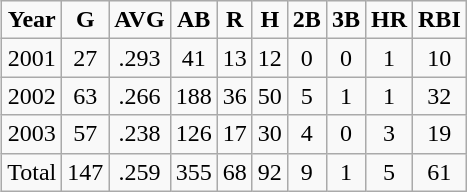<table class="wikitable"  align="right">
<tr align="center">
<td><strong>Year</strong></td>
<td><strong>G</strong></td>
<td><strong>AVG</strong></td>
<td><strong>AB</strong></td>
<td><strong>R</strong></td>
<td><strong>H</strong></td>
<td><strong>2B</strong></td>
<td><strong>3B</strong></td>
<td><strong>HR</strong></td>
<td><strong>RBI</strong></td>
</tr>
<tr align="center">
<td>2001</td>
<td>27</td>
<td>.293</td>
<td>41</td>
<td>13</td>
<td>12</td>
<td>0</td>
<td>0</td>
<td>1</td>
<td>10</td>
</tr>
<tr align="center">
<td>2002</td>
<td>63</td>
<td>.266</td>
<td>188</td>
<td>36</td>
<td>50</td>
<td>5</td>
<td>1</td>
<td>1</td>
<td>32</td>
</tr>
<tr align="center">
<td>2003</td>
<td>57</td>
<td>.238</td>
<td>126</td>
<td>17</td>
<td>30</td>
<td>4</td>
<td>0</td>
<td>3</td>
<td>19</td>
</tr>
<tr align="center">
<td>Total</td>
<td>147</td>
<td>.259</td>
<td>355</td>
<td>68</td>
<td>92</td>
<td>9</td>
<td>1</td>
<td>5</td>
<td>61</td>
</tr>
</table>
